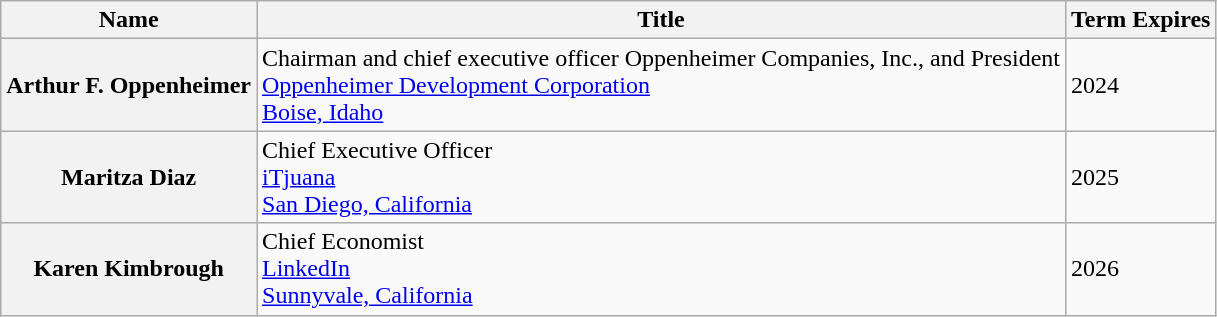<table class="wikitable sortable">
<tr>
<th>Name</th>
<th>Title</th>
<th>Term Expires</th>
</tr>
<tr>
<th>Arthur F. Oppenheimer</th>
<td>Chairman and chief executive officer Oppenheimer Companies, Inc., and President<br><a href='#'>Oppenheimer Development Corporation</a><br><a href='#'>Boise, Idaho</a></td>
<td>2024</td>
</tr>
<tr>
<th>Maritza Diaz</th>
<td>Chief Executive Officer<br><a href='#'>iTjuana</a><br><a href='#'>San Diego, California</a></td>
<td>2025</td>
</tr>
<tr>
<th>Karen Kimbrough</th>
<td>Chief Economist<br><a href='#'>LinkedIn</a><br><a href='#'>Sunnyvale, California</a></td>
<td>2026</td>
</tr>
</table>
